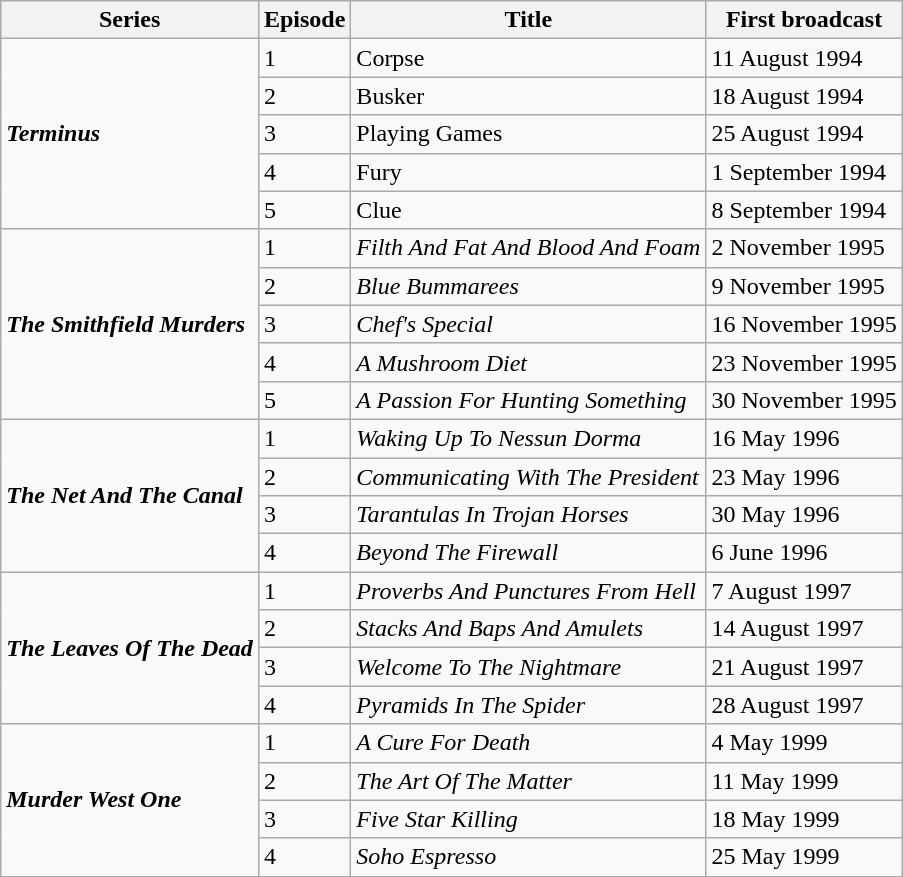<table class="wikitable">
<tr>
<th>Series</th>
<th>Episode</th>
<th>Title</th>
<th>First broadcast</th>
</tr>
<tr>
<td rowspan="5"><strong><em>Terminus</em></strong></td>
<td>1</td>
<td>Corpse</td>
<td>11 August 1994</td>
</tr>
<tr>
<td>2</td>
<td>Busker</td>
<td>18 August 1994</td>
</tr>
<tr>
<td>3</td>
<td>Playing Games</td>
<td>25 August 1994</td>
</tr>
<tr>
<td>4</td>
<td>Fury</td>
<td>1 September 1994</td>
</tr>
<tr>
<td>5</td>
<td>Clue</td>
<td>8 September 1994</td>
</tr>
<tr>
<td rowspan="5"><strong><em>The Smithfield Murders</em></strong></td>
<td>1</td>
<td><em>Filth And Fat And Blood And Foam</em></td>
<td>2 November 1995</td>
</tr>
<tr>
<td>2</td>
<td><em>Blue Bummarees</em></td>
<td>9 November 1995</td>
</tr>
<tr>
<td>3</td>
<td><em>Chef's Special</em></td>
<td>16 November 1995</td>
</tr>
<tr>
<td>4</td>
<td><em>A Mushroom Diet</em></td>
<td>23 November 1995</td>
</tr>
<tr>
<td>5</td>
<td><em>A Passion For Hunting Something</em></td>
<td>30 November 1995</td>
</tr>
<tr>
<td rowspan="4"><strong><em>The Net And The Canal</em></strong></td>
<td>1</td>
<td><em>Waking Up To Nessun Dorma</em></td>
<td>16 May 1996</td>
</tr>
<tr>
<td>2</td>
<td><em>Communicating With The President</em></td>
<td>23 May 1996</td>
</tr>
<tr>
<td>3</td>
<td><em>Tarantulas In Trojan Horses</em></td>
<td>30 May 1996</td>
</tr>
<tr>
<td>4</td>
<td><em>Beyond The Firewall</em></td>
<td>6 June 1996</td>
</tr>
<tr>
<td rowspan="4"><strong><em>The Leaves Of The Dead</em></strong></td>
<td>1</td>
<td><em>Proverbs And Punctures From Hell</em></td>
<td>7 August 1997</td>
</tr>
<tr>
<td>2</td>
<td><em>Stacks And Baps And Amulets</em></td>
<td>14 August 1997</td>
</tr>
<tr>
<td>3</td>
<td><em>Welcome To The Nightmare</em></td>
<td>21 August 1997</td>
</tr>
<tr>
<td>4</td>
<td><em>Pyramids In The Spider</em></td>
<td>28 August 1997</td>
</tr>
<tr>
<td rowspan="4"><strong><em>Murder West One</em></strong></td>
<td>1</td>
<td><em>A Cure For Death</em></td>
<td>4 May 1999</td>
</tr>
<tr>
<td>2</td>
<td><em>The Art Of The Matter</em></td>
<td>11 May 1999</td>
</tr>
<tr>
<td>3</td>
<td><em>Five Star Killing</em></td>
<td>18 May 1999</td>
</tr>
<tr>
<td>4</td>
<td><em>Soho Espresso</em></td>
<td>25 May 1999</td>
</tr>
<tr>
</tr>
</table>
